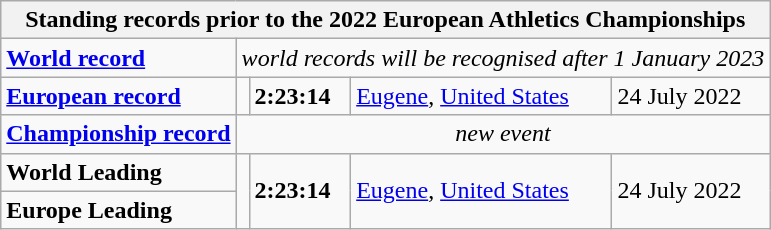<table class="wikitable">
<tr>
<th colspan="5">Standing records prior to the 2022 European Athletics Championships</th>
</tr>
<tr>
<td><strong><a href='#'>World record</a></strong></td>
<td colspan=4 align=center><em>world records will be recognised after 1 January 2023</em></td>
</tr>
<tr>
<td><strong><a href='#'>European record</a></strong></td>
<td></td>
<td><strong> 2:23:14  </strong></td>
<td><a href='#'>Eugene</a>, <a href='#'>United States</a></td>
<td>24 July 2022</td>
</tr>
<tr>
<td><strong><a href='#'>Championship record</a></strong></td>
<td colspan=4 align=center><em>new event</em></td>
</tr>
<tr>
<td><strong>World Leading</strong></td>
<td rowspan=2></td>
<td rowspan=2><strong> 2:23:14  </strong></td>
<td rowspan=2><a href='#'>Eugene</a>, <a href='#'>United States</a></td>
<td rowspan=2>24 July 2022</td>
</tr>
<tr>
<td><strong>Europe Leading</strong></td>
</tr>
</table>
